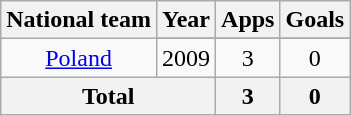<table class="wikitable" style="text-align:center">
<tr>
<th>National team</th>
<th>Year</th>
<th>Apps</th>
<th>Goals</th>
</tr>
<tr>
<td rowspan=2><a href='#'>Poland</a></td>
</tr>
<tr>
<td>2009</td>
<td>3</td>
<td>0</td>
</tr>
<tr>
<th colspan="2">Total</th>
<th>3</th>
<th>0</th>
</tr>
</table>
